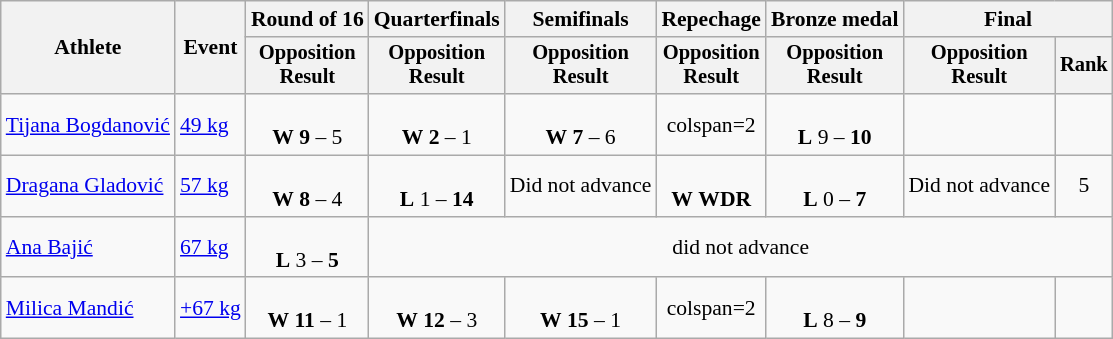<table class="wikitable" style="font-size:90%">
<tr>
<th rowspan="2">Athlete</th>
<th rowspan="2">Event</th>
<th>Round of 16</th>
<th>Quarterfinals</th>
<th>Semifinals</th>
<th>Repechage</th>
<th>Bronze medal</th>
<th colspan=2>Final</th>
</tr>
<tr style="font-size:95%">
<th>Opposition<br>Result</th>
<th>Opposition<br>Result</th>
<th>Opposition<br>Result</th>
<th>Opposition<br>Result</th>
<th>Opposition<br>Result</th>
<th>Opposition<br>Result</th>
<th>Rank</th>
</tr>
<tr align=center>
<td align=left><a href='#'>Tijana Bogdanović</a></td>
<td align=left><a href='#'>49 kg</a></td>
<td> <br> <strong>W</strong> <strong>9</strong> – 5</td>
<td> <br> <strong>W</strong> <strong>2</strong> – 1</td>
<td> <br> <strong>W</strong> <strong>7</strong> – 6</td>
<td>colspan=2 </td>
<td> <br> <strong>L</strong> 9 – <strong>10</strong></td>
<td></td>
</tr>
<tr align=center>
<td align=left><a href='#'>Dragana Gladović</a></td>
<td align=left><a href='#'>57 kg</a></td>
<td> <br> <strong>W</strong> <strong>8</strong> – 4</td>
<td> <br> <strong>L</strong> 1 – <strong>14</strong></td>
<td>Did not advance</td>
<td> <br> <strong>W</strong> <strong>WDR</strong></td>
<td> <br> <strong>L</strong> 0 – <strong>7</strong></td>
<td>Did not advance</td>
<td>5</td>
</tr>
<tr align=center>
<td align=left><a href='#'>Ana Bajić</a></td>
<td align=left><a href='#'>67 kg</a></td>
<td> <br> <strong>L</strong> 3 – <strong>5</strong></td>
<td colspan=6>did not advance</td>
</tr>
<tr align=center>
<td align=left><a href='#'>Milica Mandić</a></td>
<td align=left><a href='#'>+67 kg</a></td>
<td> <br> <strong>W</strong> <strong>11</strong> – 1</td>
<td> <br> <strong>W</strong> <strong>12</strong> – 3</td>
<td> <br> <strong>W</strong> <strong>15</strong> – 1</td>
<td>colspan=2 </td>
<td> <br> <strong>L</strong> 8 – <strong>9</strong></td>
<td></td>
</tr>
</table>
